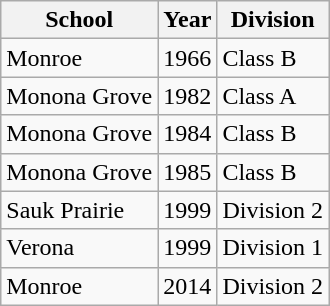<table class="wikitable">
<tr>
<th>School</th>
<th>Year</th>
<th>Division</th>
</tr>
<tr>
<td>Monroe</td>
<td>1966</td>
<td>Class B</td>
</tr>
<tr>
<td>Monona Grove</td>
<td>1982</td>
<td>Class A</td>
</tr>
<tr>
<td>Monona Grove</td>
<td>1984</td>
<td>Class B</td>
</tr>
<tr>
<td>Monona Grove</td>
<td>1985</td>
<td>Class B</td>
</tr>
<tr>
<td>Sauk Prairie</td>
<td>1999</td>
<td>Division 2</td>
</tr>
<tr>
<td>Verona</td>
<td>1999</td>
<td>Division 1</td>
</tr>
<tr>
<td>Monroe</td>
<td>2014</td>
<td>Division 2</td>
</tr>
</table>
